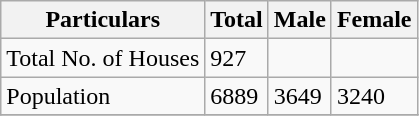<table class="wikitable sortable">
<tr>
<th>Particulars</th>
<th>Total</th>
<th>Male</th>
<th>Female</th>
</tr>
<tr>
<td>Total No. of Houses</td>
<td>927</td>
<td></td>
<td></td>
</tr>
<tr>
<td>Population</td>
<td>6889</td>
<td>3649</td>
<td>3240</td>
</tr>
<tr>
</tr>
</table>
